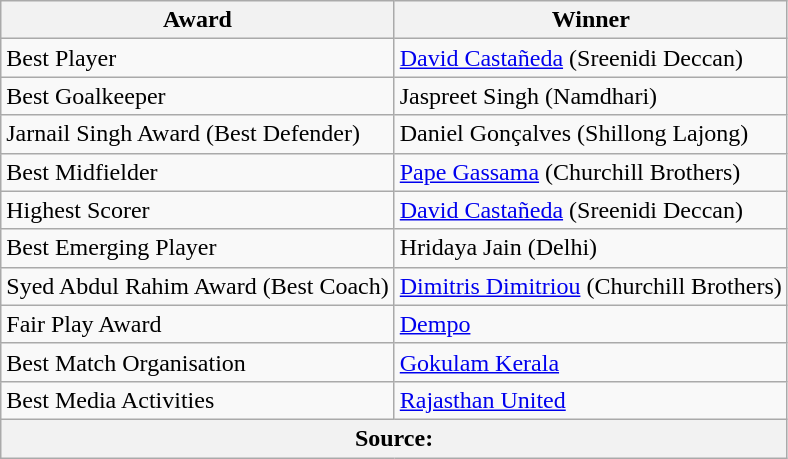<table class="wikitable">
<tr>
<th>Award</th>
<th>Winner</th>
</tr>
<tr>
<td>Best Player</td>
<td> <a href='#'>David Castañeda</a> (Sreenidi Deccan)</td>
</tr>
<tr>
<td>Best Goalkeeper</td>
<td> Jaspreet Singh (Namdhari)</td>
</tr>
<tr>
<td>Jarnail Singh Award (Best Defender)</td>
<td> Daniel Gonçalves (Shillong Lajong)</td>
</tr>
<tr>
<td>Best Midfielder</td>
<td> <a href='#'>Pape Gassama</a> (Churchill Brothers)</td>
</tr>
<tr>
<td>Highest Scorer</td>
<td> <a href='#'>David Castañeda</a> (Sreenidi Deccan)</td>
</tr>
<tr>
<td>Best Emerging Player</td>
<td> Hridaya Jain (Delhi)</td>
</tr>
<tr>
<td>Syed Abdul Rahim Award (Best Coach)</td>
<td> <a href='#'>Dimitris Dimitriou</a> (Churchill Brothers)</td>
</tr>
<tr>
<td>Fair Play Award</td>
<td><a href='#'>Dempo</a></td>
</tr>
<tr>
<td>Best Match Organisation</td>
<td><a href='#'>Gokulam Kerala</a></td>
</tr>
<tr>
<td>Best Media Activities</td>
<td><a href='#'>Rajasthan United</a></td>
</tr>
<tr>
<th colspan="2">Source: </th>
</tr>
</table>
